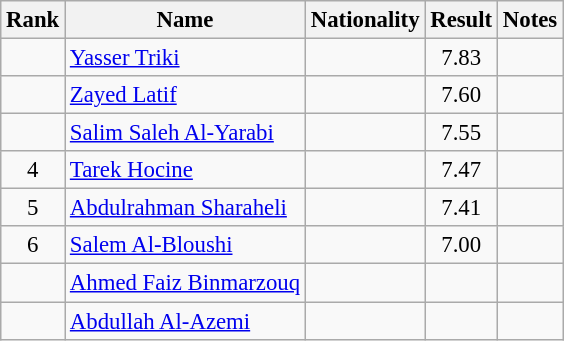<table class="wikitable sortable" style="text-align:center;font-size:95%">
<tr>
<th>Rank</th>
<th>Name</th>
<th>Nationality</th>
<th>Result</th>
<th>Notes</th>
</tr>
<tr>
<td></td>
<td align=left><a href='#'>Yasser Triki</a></td>
<td align=left></td>
<td>7.83</td>
<td></td>
</tr>
<tr>
<td></td>
<td align=left><a href='#'>Zayed Latif</a></td>
<td align=left></td>
<td>7.60</td>
<td></td>
</tr>
<tr>
<td></td>
<td align=left><a href='#'>Salim Saleh Al-Yarabi</a></td>
<td align=left></td>
<td>7.55</td>
<td></td>
</tr>
<tr>
<td>4</td>
<td align=left><a href='#'>Tarek Hocine</a></td>
<td align=left></td>
<td>7.47</td>
<td></td>
</tr>
<tr>
<td>5</td>
<td align=left><a href='#'>Abdulrahman Sharaheli</a></td>
<td align=left></td>
<td>7.41</td>
<td></td>
</tr>
<tr>
<td>6</td>
<td align=left><a href='#'>Salem Al-Bloushi</a></td>
<td align=left></td>
<td>7.00</td>
<td></td>
</tr>
<tr>
<td></td>
<td align=left><a href='#'>Ahmed Faiz Binmarzouq</a></td>
<td align=left></td>
<td></td>
<td></td>
</tr>
<tr>
<td></td>
<td align=left><a href='#'>Abdullah Al-Azemi</a></td>
<td align=left></td>
<td></td>
<td></td>
</tr>
</table>
